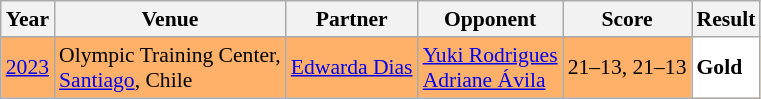<table class="sortable wikitable" style="font-size: 90%;">
<tr>
<th>Year</th>
<th>Venue</th>
<th>Partner</th>
<th>Opponent</th>
<th>Score</th>
<th>Result</th>
</tr>
<tr style="background:#FFB069">
<td align="center"><a href='#'>2023</a></td>
<td align="left">Olympic Training Center,<br><a href='#'>Santiago</a>, Chile</td>
<td align="left"> <a href='#'>Edwarda Dias</a></td>
<td> <a href='#'>Yuki Rodrigues</a><br> <a href='#'>Adriane Ávila</a></td>
<td>21–13, 21–13</td>
<td style="text-align:left; background:white"> <strong>Gold</strong></td>
</tr>
</table>
